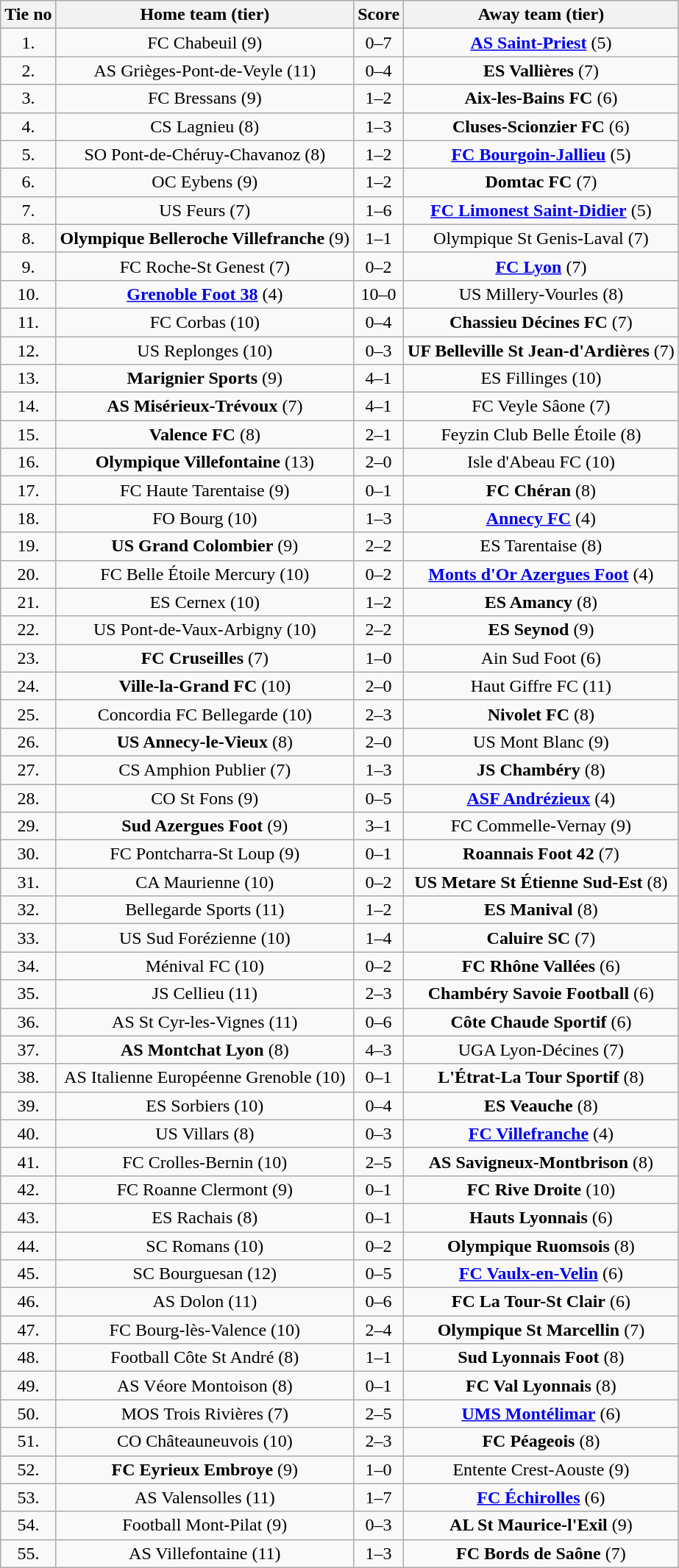<table class="wikitable" style="text-align: center">
<tr>
<th>Tie no</th>
<th>Home team (tier)</th>
<th>Score</th>
<th>Away team (tier)</th>
</tr>
<tr>
<td>1.</td>
<td>FC Chabeuil (9)</td>
<td>0–7</td>
<td><strong><a href='#'>AS Saint-Priest</a></strong> (5)</td>
</tr>
<tr>
<td>2.</td>
<td>AS Grièges-Pont-de-Veyle (11)</td>
<td>0–4</td>
<td><strong>ES Vallières</strong> (7)</td>
</tr>
<tr>
<td>3.</td>
<td>FC Bressans (9)</td>
<td>1–2</td>
<td><strong>Aix-les-Bains FC</strong> (6)</td>
</tr>
<tr>
<td>4.</td>
<td>CS Lagnieu (8)</td>
<td>1–3</td>
<td><strong>Cluses-Scionzier FC</strong> (6)</td>
</tr>
<tr>
<td>5.</td>
<td>SO Pont-de-Chéruy-Chavanoz (8)</td>
<td>1–2</td>
<td><strong><a href='#'>FC Bourgoin-Jallieu</a></strong> (5)</td>
</tr>
<tr>
<td>6.</td>
<td>OC Eybens (9)</td>
<td>1–2</td>
<td><strong>Domtac FC</strong> (7)</td>
</tr>
<tr>
<td>7.</td>
<td>US Feurs (7)</td>
<td>1–6</td>
<td><strong><a href='#'>FC Limonest Saint-Didier</a></strong> (5)</td>
</tr>
<tr>
<td>8.</td>
<td><strong>Olympique Belleroche Villefranche</strong> (9)</td>
<td>1–1 </td>
<td>Olympique St Genis-Laval (7)</td>
</tr>
<tr>
<td>9.</td>
<td>FC Roche-St Genest (7)</td>
<td>0–2</td>
<td><strong><a href='#'>FC Lyon</a></strong> (7)</td>
</tr>
<tr>
<td>10.</td>
<td><strong><a href='#'>Grenoble Foot 38</a></strong> (4)</td>
<td>10–0</td>
<td>US Millery-Vourles (8)</td>
</tr>
<tr>
<td>11.</td>
<td>FC Corbas (10)</td>
<td>0–4</td>
<td><strong>Chassieu Décines FC</strong> (7)</td>
</tr>
<tr>
<td>12.</td>
<td>US Replonges (10)</td>
<td>0–3</td>
<td><strong>UF Belleville St Jean-d'Ardières</strong> (7)</td>
</tr>
<tr>
<td>13.</td>
<td><strong>Marignier Sports</strong> (9)</td>
<td>4–1</td>
<td>ES Fillinges (10)</td>
</tr>
<tr>
<td>14.</td>
<td><strong>AS Misérieux-Trévoux</strong> (7)</td>
<td>4–1</td>
<td>FC Veyle Sâone (7)</td>
</tr>
<tr>
<td>15.</td>
<td><strong>Valence FC</strong> (8)</td>
<td>2–1</td>
<td>Feyzin Club Belle Étoile (8)</td>
</tr>
<tr>
<td>16.</td>
<td><strong>Olympique Villefontaine</strong> (13)</td>
<td>2–0</td>
<td>Isle d'Abeau FC (10)</td>
</tr>
<tr>
<td>17.</td>
<td>FC Haute Tarentaise (9)</td>
<td>0–1</td>
<td><strong>FC Chéran</strong> (8)</td>
</tr>
<tr>
<td>18.</td>
<td>FO Bourg (10)</td>
<td>1–3</td>
<td><strong><a href='#'>Annecy FC</a></strong> (4)</td>
</tr>
<tr>
<td>19.</td>
<td><strong>US Grand Colombier</strong> (9)</td>
<td>2–2 </td>
<td>ES Tarentaise (8)</td>
</tr>
<tr>
<td>20.</td>
<td>FC Belle Étoile Mercury (10)</td>
<td>0–2</td>
<td><strong><a href='#'>Monts d'Or Azergues Foot</a></strong> (4)</td>
</tr>
<tr>
<td>21.</td>
<td>ES Cernex (10)</td>
<td>1–2</td>
<td><strong>ES Amancy</strong> (8)</td>
</tr>
<tr>
<td>22.</td>
<td>US Pont-de-Vaux-Arbigny (10)</td>
<td>2–2 </td>
<td><strong>ES Seynod</strong> (9)</td>
</tr>
<tr>
<td>23.</td>
<td><strong>FC Cruseilles</strong> (7)</td>
<td>1–0</td>
<td>Ain Sud Foot (6)</td>
</tr>
<tr>
<td>24.</td>
<td><strong>Ville-la-Grand FC</strong> (10)</td>
<td>2–0</td>
<td>Haut Giffre FC (11)</td>
</tr>
<tr>
<td>25.</td>
<td>Concordia FC Bellegarde (10)</td>
<td>2–3</td>
<td><strong>Nivolet FC</strong> (8)</td>
</tr>
<tr>
<td>26.</td>
<td><strong>US Annecy-le-Vieux</strong> (8)</td>
<td>2–0</td>
<td>US Mont Blanc (9)</td>
</tr>
<tr>
<td>27.</td>
<td>CS Amphion Publier (7)</td>
<td>1–3</td>
<td><strong>JS Chambéry</strong> (8)</td>
</tr>
<tr>
<td>28.</td>
<td>CO St Fons (9)</td>
<td>0–5</td>
<td><strong><a href='#'>ASF Andrézieux</a></strong> (4)</td>
</tr>
<tr>
<td>29.</td>
<td><strong>Sud Azergues Foot</strong> (9)</td>
<td>3–1</td>
<td>FC Commelle-Vernay (9)</td>
</tr>
<tr>
<td>30.</td>
<td>FC Pontcharra-St Loup (9)</td>
<td>0–1</td>
<td><strong>Roannais Foot 42</strong> (7)</td>
</tr>
<tr>
<td>31.</td>
<td>CA Maurienne (10)</td>
<td>0–2</td>
<td><strong>US Metare St Étienne Sud-Est</strong> (8)</td>
</tr>
<tr>
<td>32.</td>
<td>Bellegarde Sports (11)</td>
<td>1–2 </td>
<td><strong>ES Manival</strong> (8)</td>
</tr>
<tr>
<td>33.</td>
<td>US Sud Forézienne (10)</td>
<td>1–4 </td>
<td><strong>Caluire SC</strong> (7)</td>
</tr>
<tr>
<td>34.</td>
<td>Ménival FC (10)</td>
<td>0–2</td>
<td><strong>FC Rhône Vallées</strong> (6)</td>
</tr>
<tr>
<td>35.</td>
<td>JS Cellieu (11)</td>
<td>2–3</td>
<td><strong>Chambéry Savoie Football</strong> (6)</td>
</tr>
<tr>
<td>36.</td>
<td>AS St Cyr-les-Vignes (11)</td>
<td>0–6</td>
<td><strong>Côte Chaude Sportif</strong> (6)</td>
</tr>
<tr>
<td>37.</td>
<td><strong>AS Montchat Lyon</strong> (8)</td>
<td>4–3</td>
<td>UGA Lyon-Décines (7)</td>
</tr>
<tr>
<td>38.</td>
<td>AS Italienne Européenne Grenoble (10)</td>
<td>0–1</td>
<td><strong>L'Étrat-La Tour Sportif</strong> (8)</td>
</tr>
<tr>
<td>39.</td>
<td>ES Sorbiers (10)</td>
<td>0–4</td>
<td><strong>ES Veauche</strong> (8)</td>
</tr>
<tr>
<td>40.</td>
<td>US Villars (8)</td>
<td>0–3</td>
<td><strong><a href='#'>FC Villefranche</a></strong> (4)</td>
</tr>
<tr>
<td>41.</td>
<td>FC Crolles-Bernin (10)</td>
<td>2–5</td>
<td><strong>AS Savigneux-Montbrison</strong> (8)</td>
</tr>
<tr>
<td>42.</td>
<td>FC Roanne Clermont (9)</td>
<td>0–1</td>
<td><strong>FC Rive Droite</strong> (10)</td>
</tr>
<tr>
<td>43.</td>
<td>ES Rachais (8)</td>
<td>0–1</td>
<td><strong>Hauts Lyonnais</strong> (6)</td>
</tr>
<tr>
<td>44.</td>
<td>SC Romans (10)</td>
<td>0–2</td>
<td><strong>Olympique Ruomsois</strong> (8)</td>
</tr>
<tr>
<td>45.</td>
<td>SC Bourguesan (12)</td>
<td>0–5</td>
<td><strong><a href='#'>FC Vaulx-en-Velin</a></strong> (6)</td>
</tr>
<tr>
<td>46.</td>
<td>AS Dolon (11)</td>
<td>0–6</td>
<td><strong>FC La Tour-St Clair</strong> (6)</td>
</tr>
<tr>
<td>47.</td>
<td>FC Bourg-lès-Valence (10)</td>
<td>2–4</td>
<td><strong>Olympique St Marcellin</strong> (7)</td>
</tr>
<tr>
<td>48.</td>
<td>Football Côte St André (8)</td>
<td>1–1 </td>
<td><strong>Sud Lyonnais Foot</strong> (8)</td>
</tr>
<tr>
<td>49.</td>
<td>AS Véore Montoison (8)</td>
<td>0–1</td>
<td><strong>FC Val Lyonnais</strong> (8)</td>
</tr>
<tr>
<td>50.</td>
<td>MOS Trois Rivières (7)</td>
<td>2–5</td>
<td><strong><a href='#'>UMS Montélimar</a></strong> (6)</td>
</tr>
<tr>
<td>51.</td>
<td>CO Châteauneuvois (10)</td>
<td>2–3</td>
<td><strong>FC Péageois</strong> (8)</td>
</tr>
<tr>
<td>52.</td>
<td><strong>FC Eyrieux Embroye</strong> (9)</td>
<td>1–0</td>
<td>Entente Crest-Aouste (9)</td>
</tr>
<tr>
<td>53.</td>
<td>AS Valensolles (11)</td>
<td>1–7</td>
<td><strong><a href='#'>FC Échirolles</a></strong> (6)</td>
</tr>
<tr>
<td>54.</td>
<td>Football Mont-Pilat (9)</td>
<td>0–3</td>
<td><strong>AL St Maurice-l'Exil</strong> (9)</td>
</tr>
<tr>
<td>55.</td>
<td>AS Villefontaine (11)</td>
<td>1–3</td>
<td><strong>FC Bords de Saône</strong> (7)</td>
</tr>
</table>
